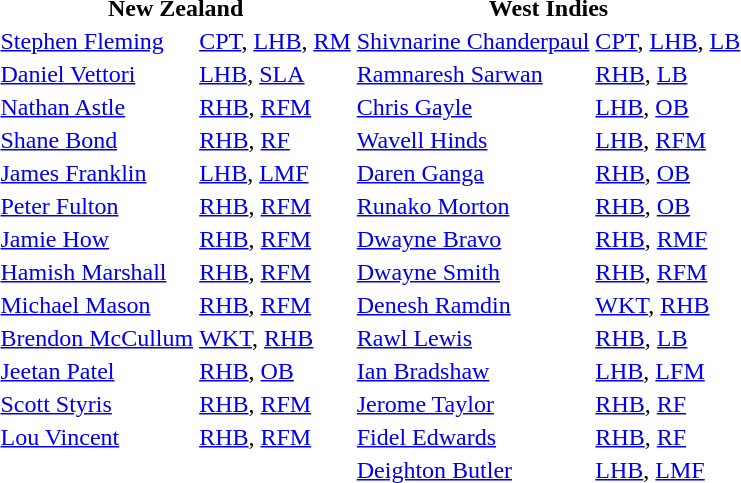<table>
<tr>
<th colspan="2">New Zealand</th>
<th colspan="3">West Indies</th>
</tr>
<tr>
<td><a href='#'>Stephen Fleming</a></td>
<td><a href='#'>CPT</a>, <a href='#'>LHB</a>, <a href='#'>RM</a></td>
<td><a href='#'>Shivnarine Chanderpaul</a></td>
<td><a href='#'>CPT</a>, <a href='#'>LHB</a>, <a href='#'>LB</a></td>
</tr>
<tr>
<td><a href='#'>Daniel Vettori</a></td>
<td><a href='#'>LHB</a>, <a href='#'>SLA</a></td>
<td><a href='#'>Ramnaresh Sarwan</a></td>
<td><a href='#'>RHB</a>, <a href='#'>LB</a></td>
</tr>
<tr>
<td><a href='#'>Nathan Astle</a></td>
<td><a href='#'>RHB</a>, <a href='#'>RFM</a></td>
<td><a href='#'>Chris Gayle</a></td>
<td><a href='#'>LHB</a>, <a href='#'>OB</a></td>
</tr>
<tr>
<td><a href='#'>Shane Bond</a></td>
<td><a href='#'>RHB</a>, <a href='#'>RF</a></td>
<td><a href='#'>Wavell Hinds</a></td>
<td><a href='#'>LHB</a>, <a href='#'>RFM</a></td>
</tr>
<tr>
<td><a href='#'>James Franklin</a></td>
<td><a href='#'>LHB</a>, <a href='#'>LMF</a></td>
<td><a href='#'>Daren Ganga</a></td>
<td><a href='#'>RHB</a>, <a href='#'>OB</a></td>
</tr>
<tr>
<td><a href='#'>Peter Fulton</a></td>
<td><a href='#'>RHB</a>, <a href='#'>RFM</a></td>
<td><a href='#'>Runako Morton</a></td>
<td><a href='#'>RHB</a>, <a href='#'>OB</a></td>
</tr>
<tr>
<td><a href='#'>Jamie How</a></td>
<td><a href='#'>RHB</a>, <a href='#'>RFM</a></td>
<td><a href='#'>Dwayne Bravo</a></td>
<td><a href='#'>RHB</a>, <a href='#'>RMF</a></td>
</tr>
<tr>
<td><a href='#'>Hamish Marshall</a></td>
<td><a href='#'>RHB</a>, <a href='#'>RFM</a></td>
<td><a href='#'>Dwayne Smith</a></td>
<td><a href='#'>RHB</a>, <a href='#'>RFM</a></td>
</tr>
<tr>
<td><a href='#'>Michael Mason</a></td>
<td><a href='#'>RHB</a>, <a href='#'>RFM</a></td>
<td><a href='#'>Denesh Ramdin</a></td>
<td><a href='#'>WKT</a>, <a href='#'>RHB</a></td>
</tr>
<tr>
<td><a href='#'>Brendon McCullum</a></td>
<td><a href='#'>WKT</a>, <a href='#'>RHB</a></td>
<td><a href='#'>Rawl Lewis</a></td>
<td><a href='#'>RHB</a>, <a href='#'>LB</a></td>
</tr>
<tr>
<td><a href='#'>Jeetan Patel</a></td>
<td><a href='#'>RHB</a>, <a href='#'>OB</a></td>
<td><a href='#'>Ian Bradshaw</a></td>
<td><a href='#'>LHB</a>, <a href='#'>LFM</a></td>
</tr>
<tr>
<td><a href='#'>Scott Styris</a></td>
<td><a href='#'>RHB</a>, <a href='#'>RFM</a></td>
<td><a href='#'>Jerome Taylor</a></td>
<td><a href='#'>RHB</a>, <a href='#'>RF</a></td>
</tr>
<tr>
<td><a href='#'>Lou Vincent</a></td>
<td><a href='#'>RHB</a>, <a href='#'>RFM</a></td>
<td><a href='#'>Fidel Edwards</a></td>
<td><a href='#'>RHB</a>, <a href='#'>RF</a></td>
</tr>
<tr>
<td></td>
<td></td>
<td><a href='#'>Deighton Butler</a></td>
<td><a href='#'>LHB</a>, <a href='#'>LMF</a></td>
</tr>
<tr>
</tr>
</table>
